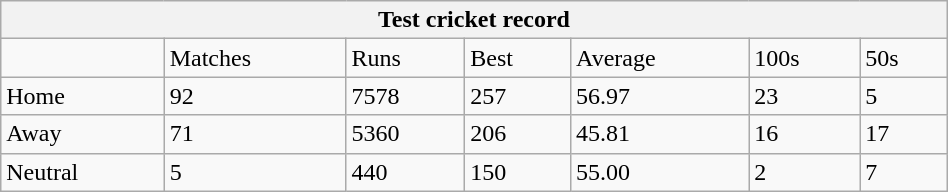<table class="wikitable" style="float:right; margin-left:1em; width:50%;">
<tr>
<th colspan="7"><strong>Test cricket record</strong></th>
</tr>
<tr>
<td> </td>
<td>Matches</td>
<td>Runs</td>
<td>Best</td>
<td>Average</td>
<td>100s</td>
<td>50s</td>
</tr>
<tr>
<td>Home</td>
<td>92</td>
<td>7578</td>
<td>257</td>
<td>56.97</td>
<td>23</td>
<td>5</td>
</tr>
<tr>
<td>Away</td>
<td>71</td>
<td>5360</td>
<td>206</td>
<td>45.81</td>
<td>16</td>
<td>17</td>
</tr>
<tr>
<td>Neutral</td>
<td>5</td>
<td>440</td>
<td>150</td>
<td>55.00</td>
<td>2</td>
<td>7</td>
</tr>
</table>
